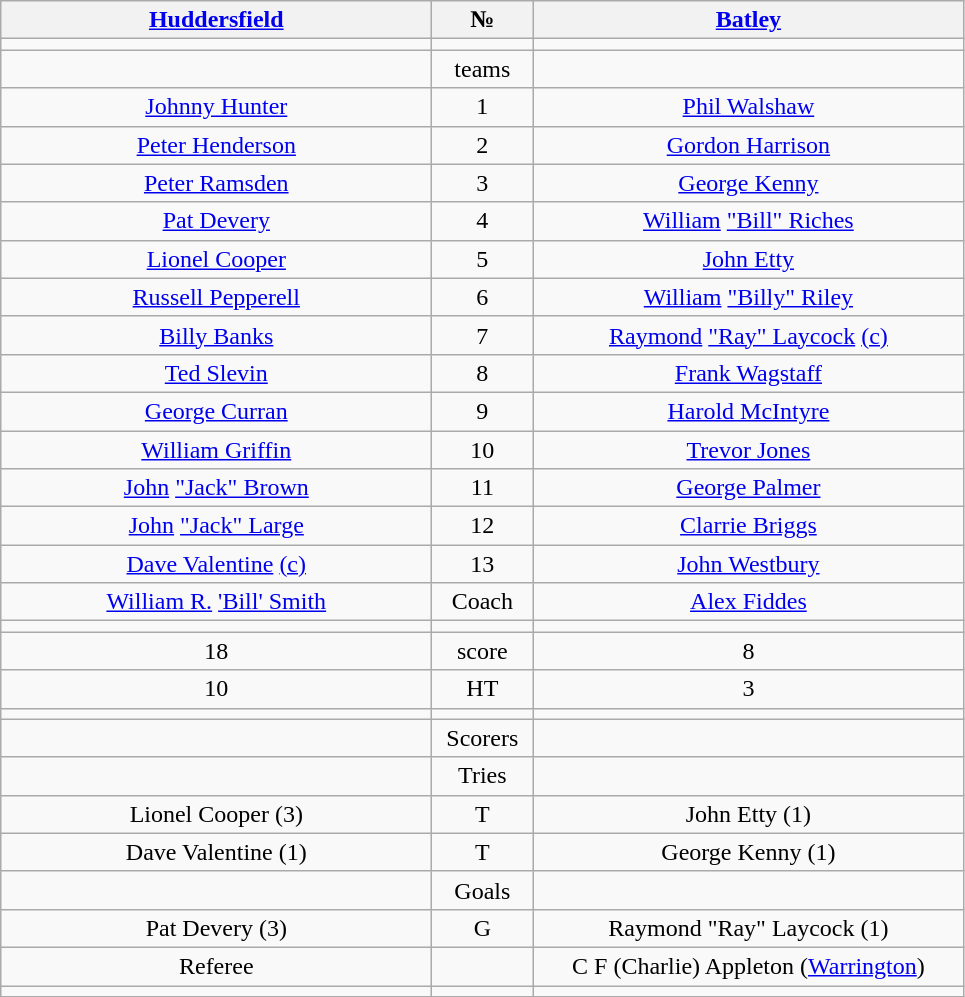<table class="wikitable" style="text-align:center;">
<tr>
<th width=280 abbr=winner><a href='#'>Huddersfield</a></th>
<th width=60 abbr="Number">№</th>
<th width=280 abbr=runner-up><a href='#'>Batley</a></th>
</tr>
<tr>
<td></td>
<td></td>
<td></td>
</tr>
<tr>
<td></td>
<td>teams</td>
<td></td>
</tr>
<tr>
<td><a href='#'>Johnny Hunter</a></td>
<td>1</td>
<td><a href='#'>Phil Walshaw</a></td>
</tr>
<tr>
<td><a href='#'>Peter Henderson</a></td>
<td>2</td>
<td><a href='#'>Gordon Harrison</a></td>
</tr>
<tr>
<td><a href='#'>Peter Ramsden</a></td>
<td>3</td>
<td><a href='#'>George Kenny</a></td>
</tr>
<tr>
<td><a href='#'>Pat Devery</a></td>
<td>4</td>
<td><a href='#'>William</a> <a href='#'>"Bill" Riches</a></td>
</tr>
<tr>
<td><a href='#'>Lionel Cooper</a></td>
<td>5</td>
<td><a href='#'>John Etty</a></td>
</tr>
<tr>
<td><a href='#'>Russell Pepperell</a></td>
<td>6</td>
<td><a href='#'>William</a> <a href='#'>"Billy" Riley</a></td>
</tr>
<tr>
<td><a href='#'>Billy Banks</a></td>
<td>7</td>
<td><a href='#'>Raymond</a> <a href='#'>"Ray" Laycock</a> <a href='#'>(c)</a></td>
</tr>
<tr>
<td><a href='#'>Ted Slevin</a></td>
<td>8</td>
<td><a href='#'>Frank Wagstaff</a></td>
</tr>
<tr>
<td><a href='#'>George Curran</a></td>
<td>9</td>
<td><a href='#'>Harold McIntyre</a></td>
</tr>
<tr>
<td><a href='#'>William Griffin</a></td>
<td>10</td>
<td><a href='#'>Trevor Jones</a></td>
</tr>
<tr>
<td><a href='#'>John</a> <a href='#'>"Jack" Brown</a></td>
<td>11</td>
<td><a href='#'>George Palmer</a></td>
</tr>
<tr>
<td><a href='#'>John</a> <a href='#'>"Jack" Large</a></td>
<td>12</td>
<td><a href='#'>Clarrie Briggs</a></td>
</tr>
<tr>
<td><a href='#'>Dave Valentine</a> <a href='#'>(c)</a></td>
<td>13</td>
<td><a href='#'>John Westbury</a></td>
</tr>
<tr>
<td><a href='#'>William R.</a> <a href='#'>'Bill' Smith</a></td>
<td>Coach</td>
<td><a href='#'>Alex Fiddes</a></td>
</tr>
<tr>
<td></td>
<td></td>
<td></td>
</tr>
<tr>
<td>18</td>
<td>score</td>
<td>8</td>
</tr>
<tr>
<td>10</td>
<td>HT</td>
<td>3</td>
</tr>
<tr>
<td></td>
<td></td>
<td></td>
</tr>
<tr>
<td></td>
<td>Scorers</td>
<td></td>
</tr>
<tr>
<td></td>
<td>Tries</td>
<td></td>
</tr>
<tr>
<td>Lionel Cooper (3)</td>
<td>T</td>
<td>John Etty (1)</td>
</tr>
<tr>
<td>Dave Valentine (1)</td>
<td>T</td>
<td>George Kenny (1)</td>
</tr>
<tr>
<td></td>
<td>Goals</td>
<td></td>
</tr>
<tr>
<td>Pat Devery (3)</td>
<td>G</td>
<td>Raymond "Ray" Laycock (1)</td>
</tr>
<tr>
<td>Referee</td>
<td></td>
<td>C F (Charlie) Appleton (<a href='#'>Warrington</a>)</td>
</tr>
<tr>
<td></td>
<td></td>
<td></td>
</tr>
</table>
